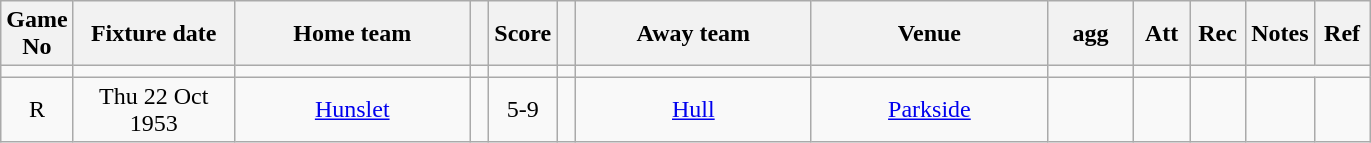<table class="wikitable" style="text-align:center;">
<tr>
<th width=20 abbr="No">Game No</th>
<th width=100 abbr="Date">Fixture date</th>
<th width=150 abbr="Home team">Home team</th>
<th width=5 abbr="space"></th>
<th width=20 abbr="Score">Score</th>
<th width=5 abbr="space"></th>
<th width=150 abbr="Away team">Away team</th>
<th width=150 abbr="Venue">Venue</th>
<th width=50 abbr="agg">agg</th>
<th width=30 abbr="Att">Att</th>
<th width=30 abbr="Rec">Rec</th>
<th width=20 abbr="Notes">Notes</th>
<th width=30 abbr="Ref">Ref</th>
</tr>
<tr>
<td></td>
<td></td>
<td></td>
<td></td>
<td></td>
<td></td>
<td></td>
<td></td>
<td></td>
<td></td>
<td></td>
</tr>
<tr>
<td>R</td>
<td>Thu 22 Oct 1953</td>
<td><a href='#'>Hunslet</a></td>
<td></td>
<td>5-9</td>
<td></td>
<td><a href='#'>Hull</a></td>
<td><a href='#'>Parkside</a></td>
<td></td>
<td></td>
<td></td>
<td></td>
<td></td>
</tr>
</table>
